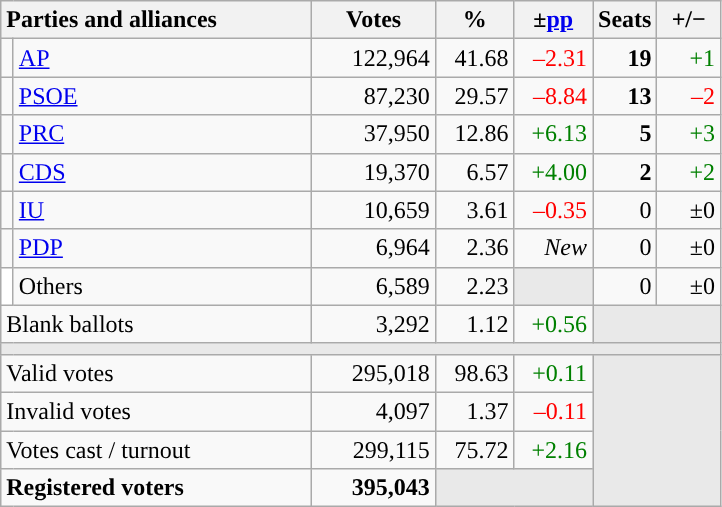<table class="wikitable" style="text-align:right;">
<tr>
<th style="text-align:left;" colspan="2" width="200">Parties and alliances</th>
<th width="75">Votes</th>
<th width="45">%</th>
<th width="45">±<a href='#'>pp</a></th>
<th width="35">Seats</th>
<th width="35">+/−</th>
</tr>
<tr>
<td width="1" style="color:inherit;background:"></td>
<td align="left"><a href='#'>AP</a></td>
<td>122,964</td>
<td>41.68</td>
<td style="color:red;">–2.31</td>
<td><strong>19</strong></td>
<td style="color:green;">+1</td>
</tr>
<tr>
<td style="color:inherit;background:"></td>
<td align="left"><a href='#'>PSOE</a></td>
<td>87,230</td>
<td>29.57</td>
<td style="color:red;">–8.84</td>
<td><strong>13</strong></td>
<td style="color:red;">–2</td>
</tr>
<tr>
<td style="color:inherit;background:"></td>
<td align="left"><a href='#'>PRC</a></td>
<td>37,950</td>
<td>12.86</td>
<td style="color:green;">+6.13</td>
<td><strong>5</strong></td>
<td style="color:green;">+3</td>
</tr>
<tr>
<td style="color:inherit;background:"></td>
<td align="left"><a href='#'>CDS</a></td>
<td>19,370</td>
<td>6.57</td>
<td style="color:green;">+4.00</td>
<td><strong>2</strong></td>
<td style="color:green;">+2</td>
</tr>
<tr>
<td style="color:inherit;background:"></td>
<td align="left"><a href='#'>IU</a></td>
<td>10,659</td>
<td>3.61</td>
<td style="color:red;">–0.35</td>
<td>0</td>
<td>±0</td>
</tr>
<tr>
<td style="color:inherit;background:"></td>
<td align="left"><a href='#'>PDP</a></td>
<td>6,964</td>
<td>2.36</td>
<td><em>New</em></td>
<td>0</td>
<td>±0</td>
</tr>
<tr>
<td bgcolor="white"></td>
<td align="left">Others</td>
<td>6,589</td>
<td>2.23</td>
<td bgcolor="#E9E9E9"></td>
<td>0</td>
<td>±0</td>
</tr>
<tr>
<td align="left" colspan="2">Blank ballots</td>
<td>3,292</td>
<td>1.12</td>
<td style="color:green;">+0.56</td>
<td bgcolor="#E9E9E9" colspan="2"></td>
</tr>
<tr>
<td colspan="7" bgcolor="#E9E9E9"></td>
</tr>
<tr>
<td align="left" colspan="2">Valid votes</td>
<td>295,018</td>
<td>98.63</td>
<td style="color:green;">+0.11</td>
<td bgcolor="#E9E9E9" colspan="2" rowspan="4"></td>
</tr>
<tr>
<td align="left" colspan="2">Invalid votes</td>
<td>4,097</td>
<td>1.37</td>
<td style="color:red;">–0.11</td>
</tr>
<tr>
<td align="left" colspan="2">Votes cast / turnout</td>
<td>299,115</td>
<td>75.72</td>
<td style="color:green;">+2.16</td>
</tr>
<tr style="font-weight:bold;">
<td align="left" colspan="2">Registered voters</td>
<td>395,043</td>
<td bgcolor="#E9E9E9" colspan="2"></td>
</tr>
</table>
